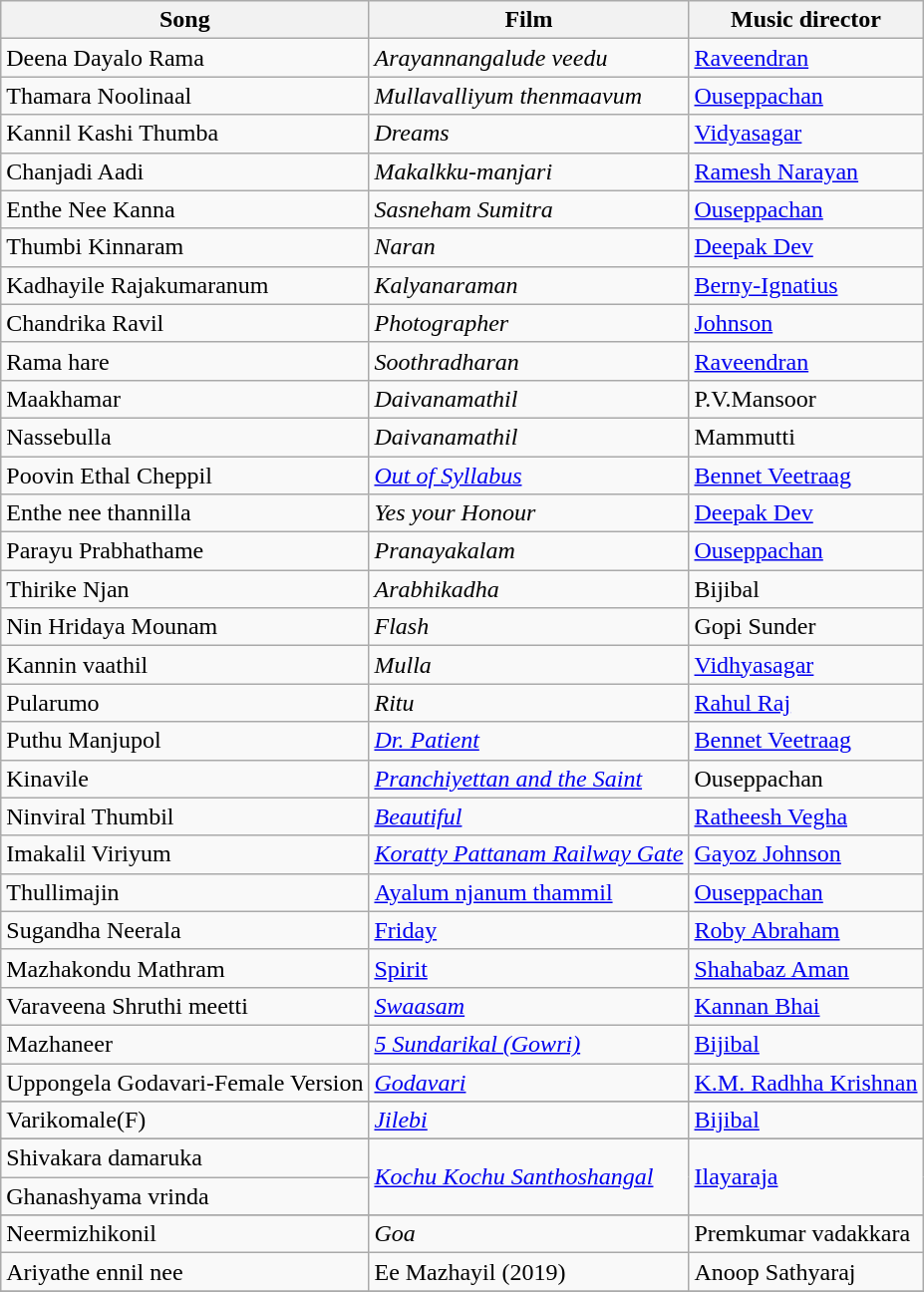<table class="wikitable sortable">
<tr>
<th>Song</th>
<th>Film</th>
<th>Music director</th>
</tr>
<tr>
<td>Deena Dayalo Rama</td>
<td><em>Arayannangalude veedu</em></td>
<td><a href='#'>Raveendran</a></td>
</tr>
<tr>
<td>Thamara Noolinaal</td>
<td><em>Mullavalliyum thenmaavum</em></td>
<td><a href='#'>Ouseppachan</a></td>
</tr>
<tr>
<td>Kannil Kashi Thumba</td>
<td><em>Dreams</em></td>
<td><a href='#'>Vidyasagar</a></td>
</tr>
<tr>
<td>Chanjadi Aadi</td>
<td><em>Makalkku-manjari</em></td>
<td><a href='#'>Ramesh Narayan</a></td>
</tr>
<tr>
<td>Enthe Nee Kanna</td>
<td><em>Sasneham Sumitra</em></td>
<td><a href='#'>Ouseppachan</a></td>
</tr>
<tr>
<td>Thumbi Kinnaram</td>
<td><em>Naran</em></td>
<td><a href='#'>Deepak Dev</a></td>
</tr>
<tr>
<td>Kadhayile Rajakumaranum</td>
<td><em>Kalyanaraman</em></td>
<td><a href='#'>Berny-Ignatius</a></td>
</tr>
<tr>
<td>Chandrika Ravil</td>
<td><em>Photographer</em></td>
<td><a href='#'>Johnson</a></td>
</tr>
<tr>
<td>Rama hare</td>
<td><em>Soothradharan</em></td>
<td><a href='#'>Raveendran</a></td>
</tr>
<tr>
<td>Maakhamar</td>
<td><em>Daivanamathil</em></td>
<td>P.V.Mansoor</td>
</tr>
<tr>
<td>Nassebulla</td>
<td><em>Daivanamathil</em></td>
<td>Mammutti</td>
</tr>
<tr>
<td>Poovin Ethal Cheppil</td>
<td><em><a href='#'>Out of Syllabus</a></em></td>
<td><a href='#'>Bennet Veetraag</a></td>
</tr>
<tr>
<td>Enthe nee thannilla</td>
<td><em>Yes your Honour</em></td>
<td><a href='#'>Deepak Dev</a></td>
</tr>
<tr>
<td>Parayu Prabhathame</td>
<td><em>Pranayakalam</em></td>
<td><a href='#'>Ouseppachan</a></td>
</tr>
<tr>
<td>Thirike Njan</td>
<td><em>Arabhikadha</em></td>
<td>Bijibal</td>
</tr>
<tr>
<td>Nin Hridaya Mounam</td>
<td><em>Flash</em></td>
<td>Gopi Sunder</td>
</tr>
<tr>
<td>Kannin vaathil</td>
<td><em>Mulla</em></td>
<td><a href='#'>Vidhyasagar</a></td>
</tr>
<tr>
<td>Pularumo</td>
<td><em>Ritu</em></td>
<td><a href='#'>Rahul Raj</a></td>
</tr>
<tr>
<td>Puthu Manjupol</td>
<td><em><a href='#'>Dr. Patient</a></em></td>
<td><a href='#'>Bennet Veetraag</a></td>
</tr>
<tr>
<td>Kinavile</td>
<td><em><a href='#'>Pranchiyettan and the Saint</a></em></td>
<td>Ouseppachan</td>
</tr>
<tr>
<td>Ninviral Thumbil</td>
<td><em><a href='#'>Beautiful</a></em></td>
<td><a href='#'>Ratheesh Vegha</a></td>
</tr>
<tr>
<td>Imakalil Viriyum</td>
<td><em><a href='#'>Koratty Pattanam Railway Gate</a></em></td>
<td><a href='#'>Gayoz Johnson</a></td>
</tr>
<tr>
<td>Thullimajin</td>
<td><a href='#'>Ayalum njanum thammil</a></td>
<td><a href='#'>Ouseppachan</a></td>
</tr>
<tr>
<td>Sugandha Neerala</td>
<td><a href='#'>Friday</a></td>
<td><a href='#'>Roby Abraham</a></td>
</tr>
<tr>
<td>Mazhakondu Mathram</td>
<td><a href='#'>Spirit</a></td>
<td><a href='#'>Shahabaz Aman</a></td>
</tr>
<tr>
<td>Varaveena Shruthi meetti</td>
<td><em><a href='#'>Swaasam</a></em></td>
<td><a href='#'>Kannan Bhai</a></td>
</tr>
<tr>
<td>Mazhaneer</td>
<td><em><a href='#'>5 Sundarikal (Gowri)</a></em></td>
<td><a href='#'>Bijibal</a></td>
</tr>
<tr>
<td>Uppongela Godavari-Female Version</td>
<td><em><a href='#'>Godavari</a></em></td>
<td><a href='#'>K.M. Radhha Krishnan</a></td>
</tr>
<tr>
</tr>
<tr>
<td>Varikomale(F)</td>
<td><em><a href='#'>Jilebi</a></em></td>
<td><a href='#'>Bijibal</a></td>
</tr>
<tr>
</tr>
<tr>
<td>Shivakara damaruka</td>
<td rowspan="2"><em><a href='#'>Kochu Kochu Santhoshangal</a></em></td>
<td rowspan="2"><a href='#'>Ilayaraja</a></td>
</tr>
<tr |->
<td>Ghanashyama vrinda</td>
</tr>
<tr>
</tr>
<tr>
<td>Neermizhikonil</td>
<td><em>Goa</em></td>
<td>Premkumar vadakkara</td>
</tr>
<tr>
<td>Ariyathe ennil nee</td>
<td>Ee Mazhayil (2019)</td>
<td>Anoop Sathyaraj</td>
</tr>
<tr>
</tr>
</table>
